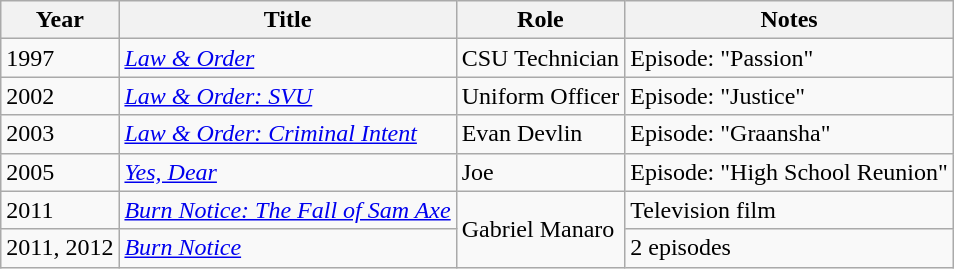<table class="wikitable sortable">
<tr>
<th>Year</th>
<th>Title</th>
<th>Role</th>
<th>Notes</th>
</tr>
<tr>
<td>1997</td>
<td><em><a href='#'>Law & Order</a></em></td>
<td>CSU Technician</td>
<td>Episode: "Passion"</td>
</tr>
<tr>
<td>2002</td>
<td><em><a href='#'>Law & Order: SVU</a></em></td>
<td>Uniform Officer</td>
<td>Episode: "Justice"</td>
</tr>
<tr>
<td>2003</td>
<td><em><a href='#'>Law & Order: Criminal Intent</a></em></td>
<td>Evan Devlin</td>
<td>Episode: "Graansha"</td>
</tr>
<tr>
<td>2005</td>
<td><em><a href='#'>Yes, Dear</a></em></td>
<td>Joe</td>
<td>Episode: "High School Reunion"</td>
</tr>
<tr>
<td>2011</td>
<td><em><a href='#'>Burn Notice: The Fall of Sam Axe</a></em></td>
<td rowspan="2">Gabriel Manaro</td>
<td>Television film</td>
</tr>
<tr>
<td>2011, 2012</td>
<td><em><a href='#'>Burn Notice</a></em></td>
<td>2 episodes</td>
</tr>
</table>
